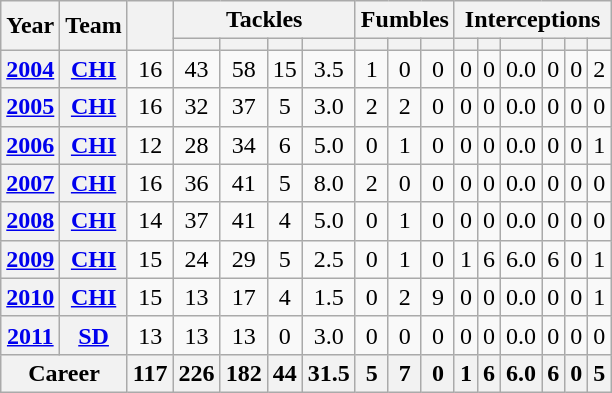<table class="wikitable" style="text-align:center;">
<tr>
<th rowspan="2">Year</th>
<th rowspan="2">Team</th>
<th rowspan="2"></th>
<th colspan="4">Tackles</th>
<th colspan="3">Fumbles</th>
<th colspan="6">Interceptions</th>
</tr>
<tr>
<th></th>
<th></th>
<th></th>
<th></th>
<th></th>
<th></th>
<th></th>
<th></th>
<th></th>
<th></th>
<th></th>
<th></th>
<th></th>
</tr>
<tr>
<th><a href='#'>2004</a></th>
<th><a href='#'>CHI</a></th>
<td>16</td>
<td>43</td>
<td>58</td>
<td>15</td>
<td>3.5</td>
<td>1</td>
<td>0</td>
<td>0</td>
<td>0</td>
<td>0</td>
<td>0.0</td>
<td>0</td>
<td>0</td>
<td>2</td>
</tr>
<tr>
<th><a href='#'>2005</a></th>
<th><a href='#'>CHI</a></th>
<td>16</td>
<td>32</td>
<td>37</td>
<td>5</td>
<td>3.0</td>
<td>2</td>
<td>2</td>
<td>0</td>
<td>0</td>
<td>0</td>
<td>0.0</td>
<td>0</td>
<td>0</td>
<td>0</td>
</tr>
<tr>
<th><a href='#'>2006</a></th>
<th><a href='#'>CHI</a></th>
<td>12</td>
<td>28</td>
<td>34</td>
<td>6</td>
<td>5.0</td>
<td>0</td>
<td>1</td>
<td>0</td>
<td>0</td>
<td>0</td>
<td>0.0</td>
<td>0</td>
<td>0</td>
<td>1</td>
</tr>
<tr>
<th><a href='#'>2007</a></th>
<th><a href='#'>CHI</a></th>
<td>16</td>
<td>36</td>
<td>41</td>
<td>5</td>
<td>8.0</td>
<td>2</td>
<td>0</td>
<td>0</td>
<td>0</td>
<td>0</td>
<td>0.0</td>
<td>0</td>
<td>0</td>
<td>0</td>
</tr>
<tr>
<th><a href='#'>2008</a></th>
<th><a href='#'>CHI</a></th>
<td>14</td>
<td>37</td>
<td>41</td>
<td>4</td>
<td>5.0</td>
<td>0</td>
<td>1</td>
<td>0</td>
<td>0</td>
<td>0</td>
<td>0.0</td>
<td>0</td>
<td>0</td>
<td>0</td>
</tr>
<tr>
<th><a href='#'>2009</a></th>
<th><a href='#'>CHI</a></th>
<td>15</td>
<td>24</td>
<td>29</td>
<td>5</td>
<td>2.5</td>
<td>0</td>
<td>1</td>
<td>0</td>
<td>1</td>
<td>6</td>
<td>6.0</td>
<td>6</td>
<td>0</td>
<td>1</td>
</tr>
<tr>
<th><a href='#'>2010</a></th>
<th><a href='#'>CHI</a></th>
<td>15</td>
<td>13</td>
<td>17</td>
<td>4</td>
<td>1.5</td>
<td>0</td>
<td>2</td>
<td>9</td>
<td>0</td>
<td>0</td>
<td>0.0</td>
<td>0</td>
<td>0</td>
<td>1</td>
</tr>
<tr>
<th><a href='#'>2011</a></th>
<th><a href='#'>SD</a></th>
<td>13</td>
<td>13</td>
<td>13</td>
<td>0</td>
<td>3.0</td>
<td>0</td>
<td>0</td>
<td>0</td>
<td>0</td>
<td>0</td>
<td>0.0</td>
<td>0</td>
<td>0</td>
<td>0</td>
</tr>
<tr>
<th colspan="2">Career</th>
<th>117</th>
<th>226</th>
<th>182</th>
<th>44</th>
<th>31.5</th>
<th>5</th>
<th>7</th>
<th>0</th>
<th>1</th>
<th>6</th>
<th>6.0</th>
<th>6</th>
<th>0</th>
<th>5</th>
</tr>
</table>
